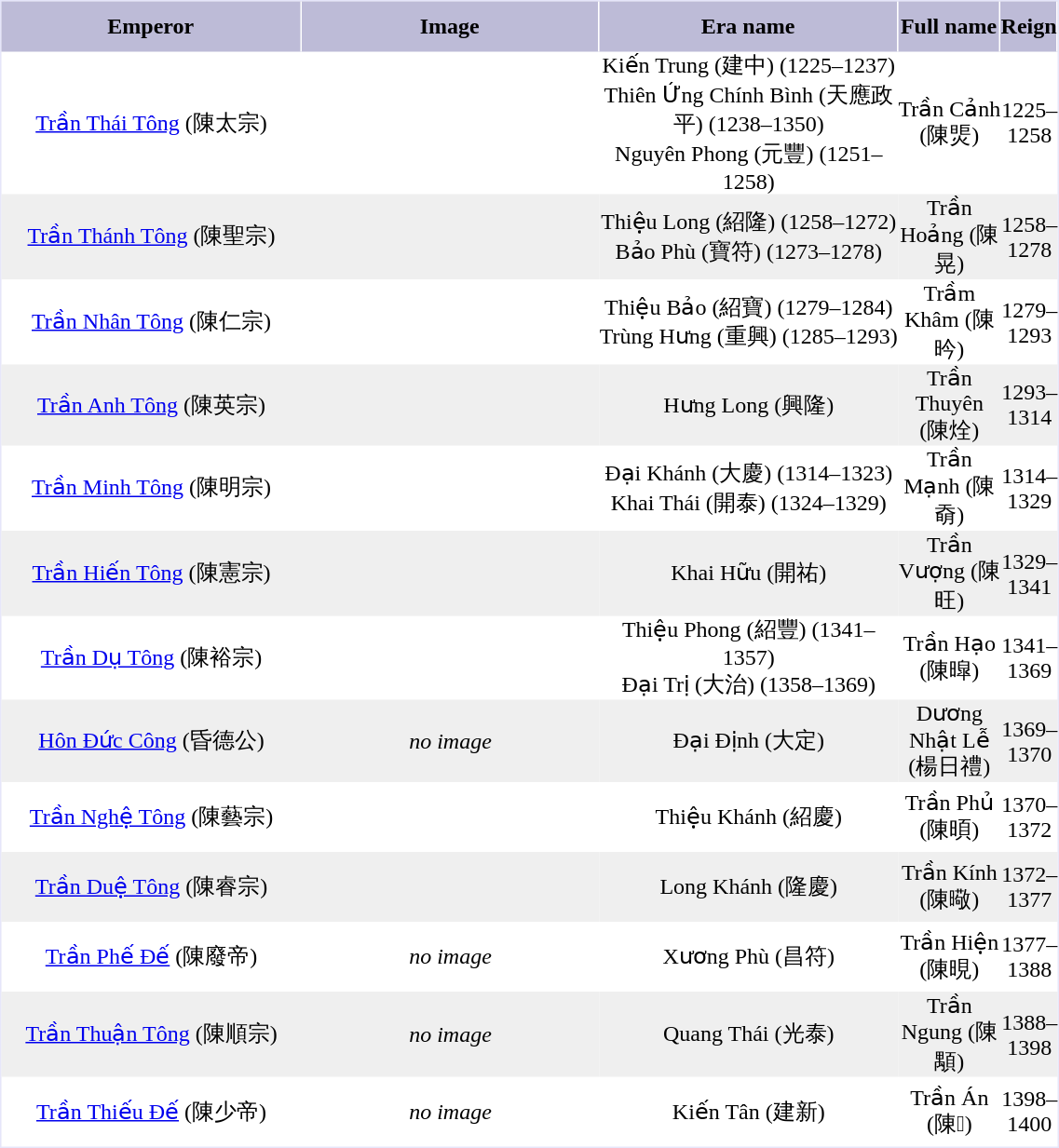<table width=60% cellpadding=0 cellspacing=0 style="text-align: center; border: 1px solid #E6E6FA;">
<tr bgcolor="#BDBBD7" style="height:36px;">
<th width="30%" style="border-right: 1px solid #FFFFFF;">Emperor</th>
<th width="30%" style="border-right: 1px solid #FFFFFF;">Image</th>
<th width="30%" style="border-right: 1px solid #FFFFFF;">Era name</th>
<th width="30%" style="border-right: 1px solid #FFFFFF;">Full name</th>
<th width="30%" colspan="3" style="border-right: 1px solid #FFFFFF;">Reign</th>
</tr>
<tr style="height:50px;">
<td><a href='#'>Trần Thái Tông</a> (陳太宗)</td>
<td></td>
<td>Kiến Trung (建中) (1225–1237) <br> Thiên Ứng Chính Bình (天應政平) (1238–1350) <br> Nguyên Phong (元豐) (1251–1258)</td>
<td>Trần Cảnh (陳煚)</td>
<td>1225–1258</td>
</tr>
<tr style="height:50px;" bgcolor="#EFEFEF">
<td><a href='#'>Trần Thánh Tông</a> (陳聖宗)</td>
<td></td>
<td>Thiệu Long (紹隆) (1258–1272) <br> Bảo Phù (寶符) (1273–1278)</td>
<td>Trần Hoảng (陳晃)</td>
<td>1258–1278</td>
</tr>
<tr style="height:50px;">
<td><a href='#'>Trần Nhân Tông</a> (陳仁宗)</td>
<td></td>
<td>Thiệu Bảo (紹寶) (1279–1284) <br> Trùng Hưng (重興) (1285–1293)</td>
<td>Trầm Khâm (陳昑)</td>
<td>1279–1293</td>
</tr>
<tr style="height:50px;" bgcolor="#EFEFEF">
<td><a href='#'>Trần Anh Tông</a> (陳英宗)</td>
<td></td>
<td>Hưng Long (興隆)</td>
<td>Trần Thuyên (陳烇)</td>
<td>1293–1314</td>
</tr>
<tr style="height:50px;">
<td><a href='#'>Trần Minh Tông</a> (陳明宗)</td>
<td></td>
<td>Đại Khánh (大慶) (1314–1323) <br> Khai Thái (開泰) (1324–1329)</td>
<td>Trần Mạnh (陳奣)</td>
<td>1314–1329</td>
</tr>
<tr style="height:50px;" bgcolor="#EFEFEF">
<td><a href='#'>Trần Hiến Tông</a> (陳憲宗)</td>
<td></td>
<td>Khai Hữu (開祐)</td>
<td>Trần Vượng (陳旺)</td>
<td>1329–1341</td>
</tr>
<tr style="height:50px;">
<td><a href='#'>Trần Dụ Tông</a> (陳裕宗)</td>
<td></td>
<td>Thiệu Phong (紹豐) (1341–1357) <br>Đại Trị (大治) (1358–1369)</td>
<td>Trần Hạo (陳暭)</td>
<td>1341–1369</td>
</tr>
<tr style="height:50px;" bgcolor="#EFEFEF">
<td><a href='#'>Hôn Đức Công</a> (昏德公)</td>
<td><em>no image</em></td>
<td>Đại Định (大定)</td>
<td>Dương Nhật Lễ (楊日禮)</td>
<td>1369–1370</td>
</tr>
<tr style="height:50px;">
<td><a href='#'>Trần Nghệ Tông</a> (陳藝宗)</td>
<td></td>
<td>Thiệu Khánh (紹慶)</td>
<td>Trần Phủ (陳暊)</td>
<td>1370–1372</td>
</tr>
<tr style="height:50px;" bgcolor="#EFEFEF">
<td><a href='#'>Trần Duệ Tông</a> (陳睿宗)</td>
<td></td>
<td>Long Khánh (隆慶)</td>
<td>Trần Kính (陳曔)</td>
<td>1372–1377</td>
</tr>
<tr style="height:50px;">
<td><a href='#'>Trần Phế Đế</a> (陳廢帝)</td>
<td><em>no image</em></td>
<td>Xương Phù (昌符)</td>
<td>Trần Hiện (陳晛)</td>
<td>1377–1388</td>
</tr>
<tr style="height:50px;" bgcolor="#EFEFEF">
<td><a href='#'>Trần Thuận Tông</a> (陳順宗)</td>
<td><em>no image</em></td>
<td>Quang Thái (光泰)</td>
<td>Trần Ngung (陳顒)</td>
<td>1388–1398</td>
</tr>
<tr style="height:50px;">
<td><a href='#'>Trần Thiếu Đế</a> (陳少帝)</td>
<td><em>no image</em></td>
<td>Kiến Tân (建新)</td>
<td>Trần Án (陳𭴣)</td>
<td>1398–1400</td>
</tr>
</table>
